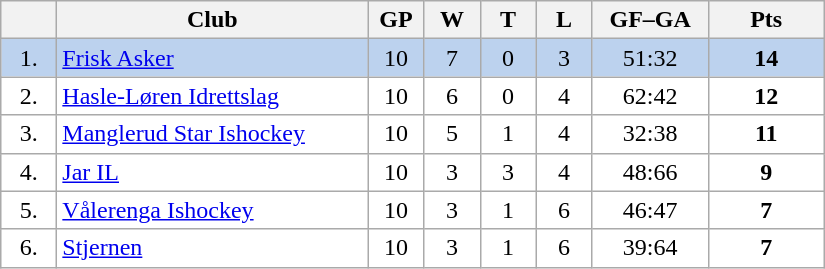<table class="wikitable">
<tr>
<th width="30"></th>
<th width="200">Club</th>
<th width="30">GP</th>
<th width="30">W</th>
<th width="30">T</th>
<th width="30">L</th>
<th width="70">GF–GA</th>
<th width="70">Pts</th>
</tr>
<tr bgcolor="#BCD2EE" align="center">
<td>1.</td>
<td align="left"><a href='#'>Frisk Asker</a></td>
<td>10</td>
<td>7</td>
<td>0</td>
<td>3</td>
<td>51:32</td>
<td><strong>14</strong></td>
</tr>
<tr bgcolor="#FFFFFF" align="center">
<td>2.</td>
<td align="left"><a href='#'>Hasle-Løren Idrettslag</a></td>
<td>10</td>
<td>6</td>
<td>0</td>
<td>4</td>
<td>62:42</td>
<td><strong>12</strong></td>
</tr>
<tr bgcolor="#FFFFFF" align="center">
<td>3.</td>
<td align="left"><a href='#'>Manglerud Star Ishockey</a></td>
<td>10</td>
<td>5</td>
<td>1</td>
<td>4</td>
<td>32:38</td>
<td><strong>11</strong></td>
</tr>
<tr bgcolor="#FFFFFF" align="center">
<td>4.</td>
<td align="left"><a href='#'>Jar IL</a></td>
<td>10</td>
<td>3</td>
<td>3</td>
<td>4</td>
<td>48:66</td>
<td><strong>9</strong></td>
</tr>
<tr bgcolor="#FFFFFF" align="center">
<td>5.</td>
<td align="left"><a href='#'>Vålerenga Ishockey</a></td>
<td>10</td>
<td>3</td>
<td>1</td>
<td>6</td>
<td>46:47</td>
<td><strong>7</strong></td>
</tr>
<tr bgcolor="#FFFFFF" align="center">
<td>6.</td>
<td align="left"><a href='#'>Stjernen</a></td>
<td>10</td>
<td>3</td>
<td>1</td>
<td>6</td>
<td>39:64</td>
<td><strong>7</strong></td>
</tr>
</table>
